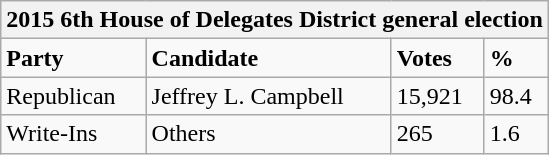<table class="wikitable">
<tr>
<th colspan="4">2015 6th House of Delegates District general election</th>
</tr>
<tr>
<td><strong>Party</strong></td>
<td><strong>Candidate</strong></td>
<td><strong>Votes</strong></td>
<td><strong>%</strong></td>
</tr>
<tr>
<td>Republican</td>
<td>Jeffrey L. Campbell</td>
<td>15,921</td>
<td>98.4</td>
</tr>
<tr>
<td>Write-Ins</td>
<td>Others</td>
<td>265</td>
<td>1.6</td>
</tr>
</table>
